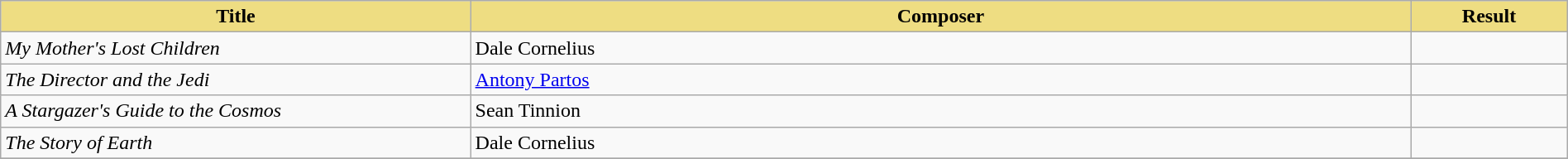<table class="wikitable" width=100%>
<tr>
<th style="width:30%;background:#EEDD82;">Title</th>
<th style="width:60%;background:#EEDD82;">Composer</th>
<th style="width:10%;background:#EEDD82;">Result<br></th>
</tr>
<tr>
<td><em>My Mother's Lost Children</em></td>
<td>Dale Cornelius</td>
<td></td>
</tr>
<tr>
<td><em>The Director and the Jedi</em></td>
<td><a href='#'>Antony Partos</a></td>
<td></td>
</tr>
<tr>
<td><em>A Stargazer's Guide to the Cosmos</em></td>
<td>Sean Tinnion</td>
<td></td>
</tr>
<tr>
<td><em>The Story of Earth</em></td>
<td>Dale Cornelius</td>
<td></td>
</tr>
<tr>
</tr>
</table>
